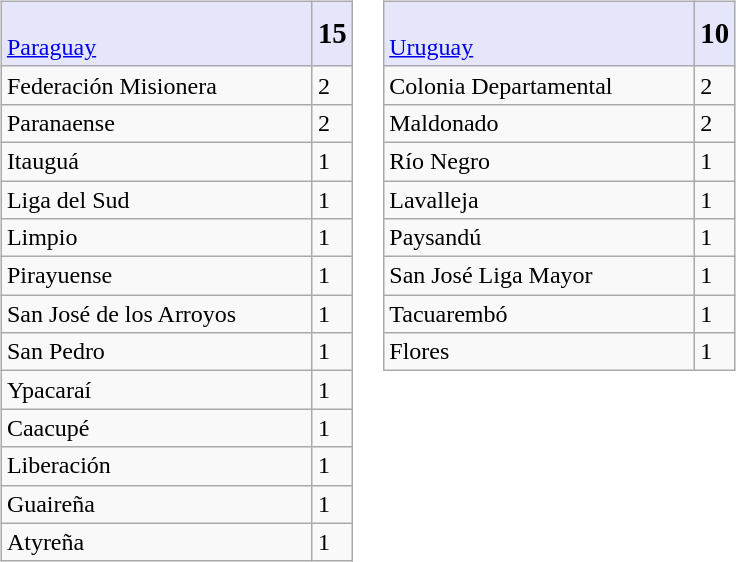<table border="0" align=center>
<tr ---->
<td valign=top><br><table class="wikitable">
<tr ----align=center bgcolor=Lavender>
<td width=200px><br><a href='#'>Paraguay</a></td>
<td><big><strong>15</strong></big></td>
</tr>
<tr ----align=center>
<td>Federación Misionera</td>
<td>2</td>
</tr>
<tr ----align=center>
<td>Paranaense</td>
<td>2</td>
</tr>
<tr ----align=center>
<td>Itauguá</td>
<td>1</td>
</tr>
<tr ----align=center>
<td>Liga del Sud</td>
<td>1</td>
</tr>
<tr ----align=center>
<td>Limpio</td>
<td>1</td>
</tr>
<tr ----align=center>
<td>Pirayuense</td>
<td>1</td>
</tr>
<tr ----align=center>
<td>San José de los Arroyos</td>
<td>1</td>
</tr>
<tr ----align=center>
<td>San Pedro</td>
<td>1</td>
</tr>
<tr ----align=center>
<td>Ypacaraí</td>
<td>1</td>
</tr>
<tr ----align=center>
<td>Caacupé</td>
<td>1</td>
</tr>
<tr ----align=center>
<td>Liberación</td>
<td>1</td>
</tr>
<tr ----align=center>
<td>Guaireña</td>
<td>1</td>
</tr>
<tr ----align=center>
<td>Atyreña</td>
<td>1</td>
</tr>
</table>
</td>
<td valign=top><br><table class="wikitable">
<tr ----align=center bgcolor=Lavender>
<td width=200px><br><a href='#'>Uruguay</a></td>
<td><big><strong>10</strong></big></td>
</tr>
<tr ----align=center>
<td>Colonia Departamental</td>
<td>2</td>
</tr>
<tr ----align=center>
<td>Maldonado</td>
<td>2</td>
</tr>
<tr ----align=center>
<td>Río Negro</td>
<td>1</td>
</tr>
<tr ----align=center>
<td>Lavalleja</td>
<td>1</td>
</tr>
<tr ----align=center>
<td>Paysandú</td>
<td>1</td>
</tr>
<tr ----align=center>
<td>San José Liga Mayor</td>
<td>1</td>
</tr>
<tr ----align=center>
<td>Tacuarembó</td>
<td>1</td>
</tr>
<tr ----align=center>
<td>Flores</td>
<td>1</td>
</tr>
</table>
</td>
</tr>
</table>
